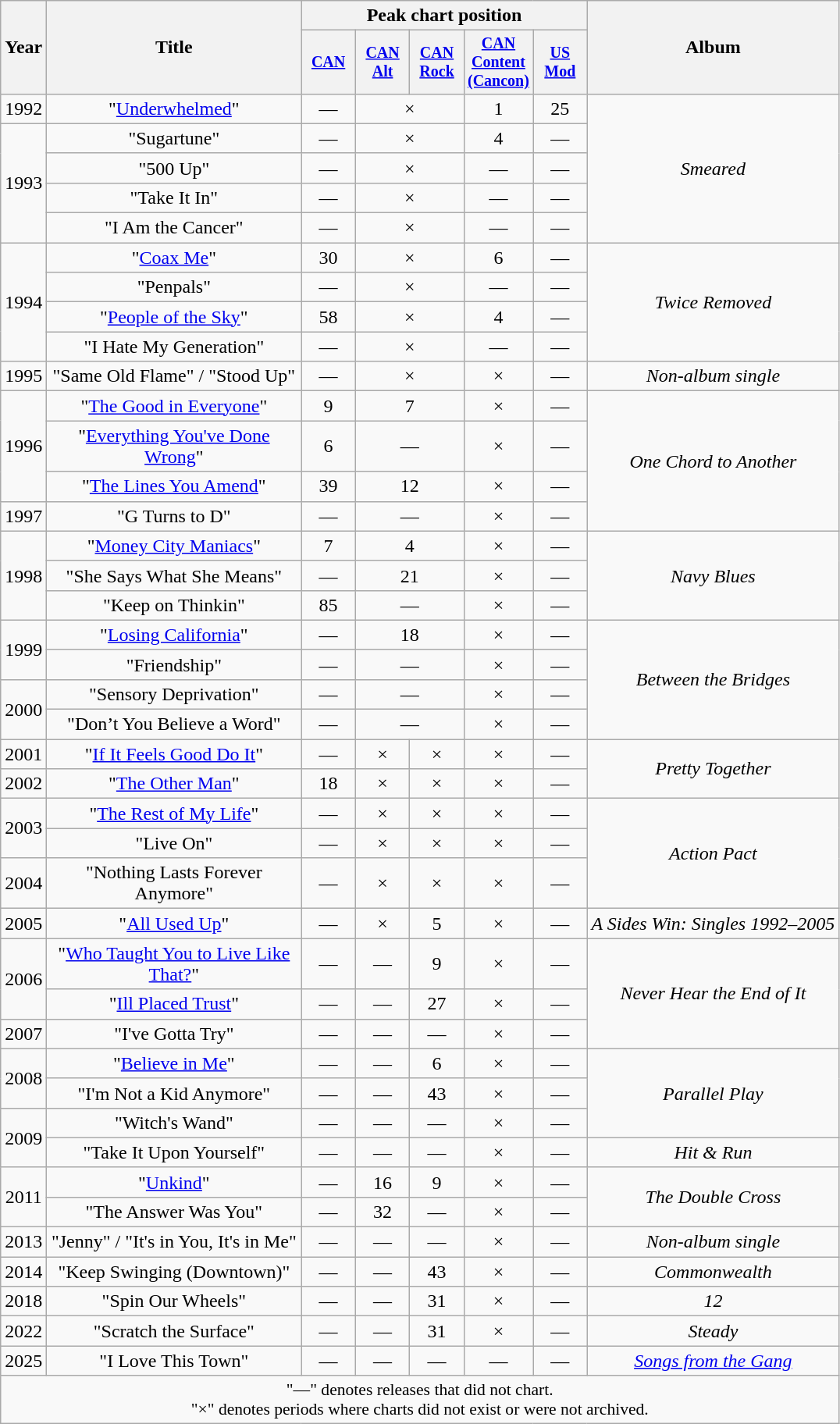<table class="wikitable" style="text-align:center;">
<tr>
<th rowspan="2">Year</th>
<th rowspan="2" width="210">Title</th>
<th colspan="5">Peak chart position</th>
<th rowspan="2">Album</th>
</tr>
<tr style="font-size: smaller;">
<th width="40"><a href='#'>CAN</a><br> </th>
<th width="40"><a href='#'>CAN<br>Alt</a><br> </th>
<th width="40"><a href='#'>CAN<br>Rock</a><br></th>
<th width="40"><a href='#'>CAN Content (Cancon)</a><br> </th>
<th width="40"><a href='#'>US <br>Mod</a><br></th>
</tr>
<tr>
<td rowspan=1>1992</td>
<td>"<a href='#'>Underwhelmed</a>"</td>
<td>—</td>
<td colspan="2">×</td>
<td>1</td>
<td>25</td>
<td rowspan=5><em>Smeared</em></td>
</tr>
<tr>
<td rowspan=4>1993</td>
<td>"Sugartune"</td>
<td>—</td>
<td colspan="2">×</td>
<td>4</td>
<td>—</td>
</tr>
<tr>
<td>"500 Up"</td>
<td>—</td>
<td colspan="2">×</td>
<td>—</td>
<td>—</td>
</tr>
<tr>
<td>"Take It In"</td>
<td>—</td>
<td colspan="2">×</td>
<td>—</td>
<td>—</td>
</tr>
<tr>
<td>"I Am the Cancer"</td>
<td>—</td>
<td colspan="2">×</td>
<td>—</td>
<td>—</td>
</tr>
<tr>
<td rowspan=4>1994</td>
<td>"<a href='#'>Coax Me</a>"</td>
<td>30</td>
<td colspan="2">×</td>
<td>6</td>
<td>—</td>
<td rowspan=4><em>Twice Removed</em></td>
</tr>
<tr>
<td>"Penpals"</td>
<td>—</td>
<td colspan="2">×</td>
<td>—</td>
<td>—</td>
</tr>
<tr>
<td>"<a href='#'>People of the Sky</a>"</td>
<td>58</td>
<td colspan="2">×</td>
<td>4</td>
<td>—</td>
</tr>
<tr>
<td>"I Hate My Generation"</td>
<td>—</td>
<td colspan="2">×</td>
<td>—</td>
<td>—</td>
</tr>
<tr>
<td rowspan1>1995</td>
<td>"Same Old Flame" / "Stood Up"</td>
<td>—</td>
<td colspan="2">×</td>
<td>×</td>
<td>—</td>
<td rowspan=1><em>Non-album single</em></td>
</tr>
<tr>
<td rowspan=3>1996</td>
<td>"<a href='#'>The Good in Everyone</a>"</td>
<td>9</td>
<td colspan="2">7</td>
<td>×</td>
<td>—</td>
<td rowspan=4><em>One Chord to Another</em></td>
</tr>
<tr>
<td>"<a href='#'>Everything You've Done Wrong</a>"</td>
<td>6</td>
<td colspan="2">—</td>
<td>×</td>
<td>—</td>
</tr>
<tr>
<td>"<a href='#'>The Lines You Amend</a>"</td>
<td>39</td>
<td colspan="2">12</td>
<td>×</td>
<td>—</td>
</tr>
<tr>
<td rowspan=1>1997</td>
<td>"G Turns to D"</td>
<td>—</td>
<td colspan="2">—</td>
<td>×</td>
<td>—</td>
</tr>
<tr>
<td rowspan=3>1998</td>
<td>"<a href='#'>Money City Maniacs</a>"</td>
<td>7</td>
<td colspan="2">4</td>
<td>×</td>
<td>—</td>
<td rowspan=3><em>Navy Blues</em></td>
</tr>
<tr>
<td>"She Says What She Means"</td>
<td>—</td>
<td colspan="2">21</td>
<td>×</td>
<td>—</td>
</tr>
<tr>
<td>"Keep on Thinkin"</td>
<td>85</td>
<td colspan="2">—</td>
<td>×</td>
<td>—</td>
</tr>
<tr>
<td rowspan=2>1999</td>
<td>"<a href='#'>Losing California</a>"</td>
<td>—</td>
<td colspan="2">18</td>
<td>×</td>
<td>—</td>
<td rowspan=4><em>Between the Bridges</em></td>
</tr>
<tr>
<td>"Friendship"</td>
<td>—</td>
<td colspan="2">—</td>
<td>×</td>
<td>—</td>
</tr>
<tr>
<td rowspan=2>2000</td>
<td>"Sensory Deprivation"</td>
<td>—</td>
<td colspan="2">—</td>
<td>×</td>
<td>—</td>
</tr>
<tr>
<td>"Don’t You Believe a Word"</td>
<td>—</td>
<td colspan="2">—</td>
<td>×</td>
<td>—</td>
</tr>
<tr>
<td rowspan=1>2001</td>
<td>"<a href='#'>If It Feels Good Do It</a>"</td>
<td>—</td>
<td>×</td>
<td>×</td>
<td>×</td>
<td>—</td>
<td rowspan=2><em>Pretty Together</em></td>
</tr>
<tr>
<td rowspan=1>2002</td>
<td>"<a href='#'>The Other Man</a>"</td>
<td>18</td>
<td>×</td>
<td>×</td>
<td>×</td>
<td>—</td>
</tr>
<tr>
<td rowspan=2>2003</td>
<td>"<a href='#'>The Rest of My Life</a>"</td>
<td>—</td>
<td>×</td>
<td>×</td>
<td>×</td>
<td>—</td>
<td rowspan=3><em>Action Pact</em></td>
</tr>
<tr>
<td>"Live On"</td>
<td>—</td>
<td>×</td>
<td>×</td>
<td>×</td>
<td>—</td>
</tr>
<tr>
<td rowspan=1>2004</td>
<td>"Nothing Lasts Forever Anymore"</td>
<td>—</td>
<td>×</td>
<td>×</td>
<td>×</td>
<td>—</td>
</tr>
<tr>
<td rowspan=1>2005</td>
<td>"<a href='#'>All Used Up</a>"</td>
<td>—</td>
<td>×</td>
<td>5</td>
<td>×</td>
<td>—</td>
<td rowspan=1><em>A Sides Win: Singles 1992–2005</em></td>
</tr>
<tr>
<td rowspan=2>2006</td>
<td>"<a href='#'>Who Taught You to Live Like That?</a>"</td>
<td>—</td>
<td>—</td>
<td>9</td>
<td>×</td>
<td>—</td>
<td rowspan=3><em>Never Hear the End of It</em></td>
</tr>
<tr>
<td>"<a href='#'>Ill Placed Trust</a>"</td>
<td>—</td>
<td>—</td>
<td>27</td>
<td>×</td>
<td>—</td>
</tr>
<tr>
<td rowspan=1>2007</td>
<td>"I've Gotta Try"</td>
<td>—</td>
<td>—</td>
<td>—</td>
<td>×</td>
<td>—</td>
</tr>
<tr>
<td rowspan=2>2008</td>
<td>"<a href='#'>Believe in Me</a>"</td>
<td>—</td>
<td>—</td>
<td>6</td>
<td>×</td>
<td>—</td>
<td rowspan=3><em>Parallel Play</em></td>
</tr>
<tr>
<td>"I'm Not a Kid Anymore"</td>
<td>—</td>
<td>—</td>
<td>43</td>
<td>×</td>
<td>—</td>
</tr>
<tr>
<td rowspan=2>2009</td>
<td>"Witch's Wand"</td>
<td>—</td>
<td>—</td>
<td>—</td>
<td>×</td>
<td>—</td>
</tr>
<tr>
<td>"Take It Upon Yourself"</td>
<td>—</td>
<td>—</td>
<td>—</td>
<td>×</td>
<td>—</td>
<td rowspan=1><em>Hit & Run</em></td>
</tr>
<tr>
<td rowspan=2>2011</td>
<td>"<a href='#'>Unkind</a>"</td>
<td>—</td>
<td>16</td>
<td>9</td>
<td>×</td>
<td>—</td>
<td rowspan=2><em>The Double Cross</em></td>
</tr>
<tr>
<td>"The Answer Was You"</td>
<td>—</td>
<td>32</td>
<td>—</td>
<td>×</td>
<td>—</td>
</tr>
<tr>
<td rowspan1>2013</td>
<td>"Jenny" / "It's in You, It's in Me"</td>
<td>—</td>
<td>—</td>
<td>—</td>
<td>×</td>
<td>—</td>
<td rowspan=1><em>Non-album single</em></td>
</tr>
<tr>
<td rowspan=1>2014</td>
<td>"Keep Swinging (Downtown)"</td>
<td>—</td>
<td>—</td>
<td>43</td>
<td>×</td>
<td>—</td>
<td rowspan=1><em>Commonwealth</em></td>
</tr>
<tr>
<td rowspan=1>2018</td>
<td>"Spin Our Wheels"</td>
<td>—</td>
<td>—</td>
<td>31</td>
<td>×</td>
<td>—</td>
<td rowspan=1><em>12</em></td>
</tr>
<tr>
<td rowspan=1>2022</td>
<td>"Scratch the Surface"</td>
<td>—</td>
<td>—</td>
<td>31</td>
<td>×</td>
<td>—</td>
<td rowspan=1><em>Steady</em></td>
</tr>
<tr>
<td rowspan=1>2025</td>
<td>"I Love This Town"</td>
<td>—</td>
<td>—</td>
<td>—</td>
<td>—</td>
<td>—</td>
<td rowspan=1><em><a href='#'>Songs from the Gang</a></em></td>
</tr>
<tr>
<td colspan="8" style="font-size:90%">"—" denotes releases that did not chart.<br>"×" denotes periods where charts did not exist or were not archived.</td>
</tr>
</table>
